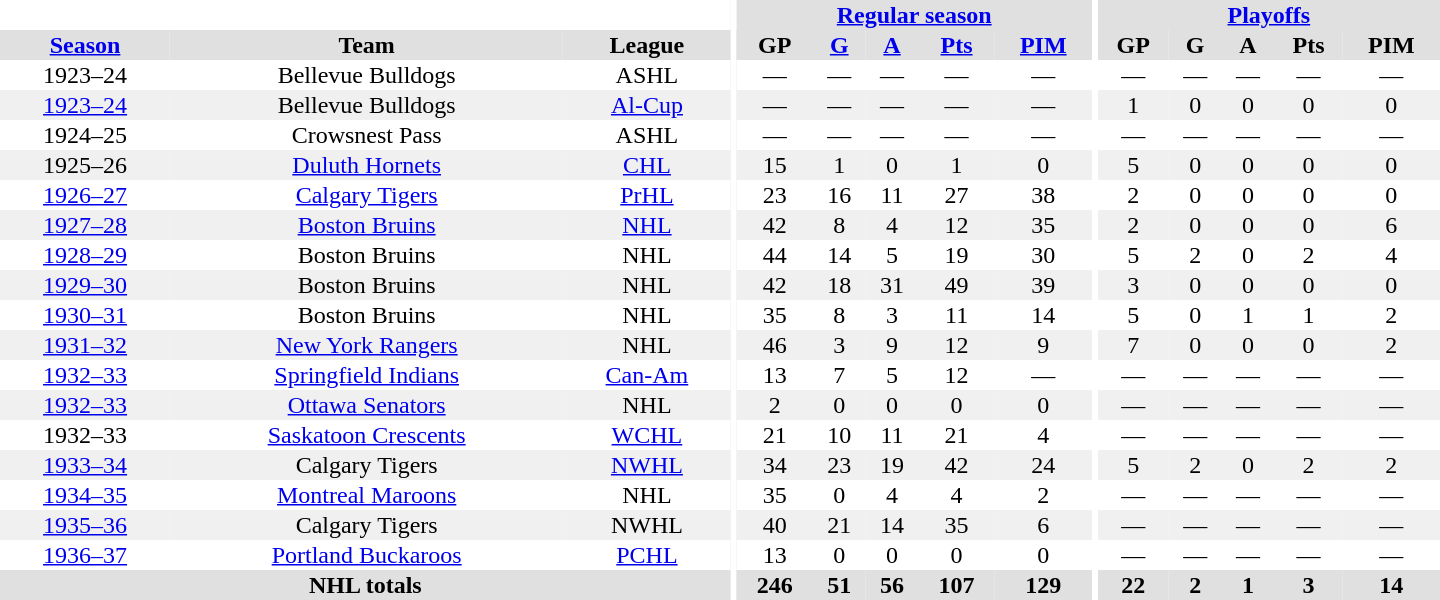<table border="0" cellpadding="1" cellspacing="0" style="text-align:center; width:60em">
<tr bgcolor="#e0e0e0">
<th colspan="3" bgcolor="#ffffff"></th>
<th rowspan="100" bgcolor="#ffffff"></th>
<th colspan="5"><a href='#'>Regular season</a></th>
<th rowspan="100" bgcolor="#ffffff"></th>
<th colspan="5"><a href='#'>Playoffs</a></th>
</tr>
<tr bgcolor="#e0e0e0">
<th><a href='#'>Season</a></th>
<th>Team</th>
<th>League</th>
<th>GP</th>
<th><a href='#'>G</a></th>
<th><a href='#'>A</a></th>
<th><a href='#'>Pts</a></th>
<th><a href='#'>PIM</a></th>
<th>GP</th>
<th>G</th>
<th>A</th>
<th>Pts</th>
<th>PIM</th>
</tr>
<tr>
<td>1923–24</td>
<td>Bellevue Bulldogs</td>
<td>ASHL</td>
<td>—</td>
<td>—</td>
<td>—</td>
<td>—</td>
<td>—</td>
<td>—</td>
<td>—</td>
<td>—</td>
<td>—</td>
<td>—</td>
</tr>
<tr bgcolor="#f0f0f0">
<td><a href='#'>1923–24</a></td>
<td>Bellevue Bulldogs</td>
<td><a href='#'>Al-Cup</a></td>
<td>—</td>
<td>—</td>
<td>—</td>
<td>—</td>
<td>—</td>
<td>1</td>
<td>0</td>
<td>0</td>
<td>0</td>
<td>0</td>
</tr>
<tr>
<td>1924–25</td>
<td>Crowsnest Pass</td>
<td>ASHL</td>
<td>—</td>
<td>—</td>
<td>—</td>
<td>—</td>
<td>—</td>
<td>—</td>
<td>—</td>
<td>—</td>
<td>—</td>
<td>—</td>
</tr>
<tr bgcolor="#f0f0f0">
<td>1925–26</td>
<td><a href='#'>Duluth Hornets</a></td>
<td><a href='#'>CHL</a></td>
<td>15</td>
<td>1</td>
<td>0</td>
<td>1</td>
<td>0</td>
<td>5</td>
<td>0</td>
<td>0</td>
<td>0</td>
<td>0</td>
</tr>
<tr>
<td><a href='#'>1926–27</a></td>
<td><a href='#'>Calgary Tigers</a></td>
<td><a href='#'>PrHL</a></td>
<td>23</td>
<td>16</td>
<td>11</td>
<td>27</td>
<td>38</td>
<td>2</td>
<td>0</td>
<td>0</td>
<td>0</td>
<td>0</td>
</tr>
<tr bgcolor="#f0f0f0">
<td><a href='#'>1927–28</a></td>
<td><a href='#'>Boston Bruins</a></td>
<td><a href='#'>NHL</a></td>
<td>42</td>
<td>8</td>
<td>4</td>
<td>12</td>
<td>35</td>
<td>2</td>
<td>0</td>
<td>0</td>
<td>0</td>
<td>6</td>
</tr>
<tr>
<td><a href='#'>1928–29</a></td>
<td>Boston Bruins</td>
<td>NHL</td>
<td>44</td>
<td>14</td>
<td>5</td>
<td>19</td>
<td>30</td>
<td>5</td>
<td>2</td>
<td>0</td>
<td>2</td>
<td>4</td>
</tr>
<tr bgcolor="#f0f0f0">
<td><a href='#'>1929–30</a></td>
<td>Boston Bruins</td>
<td>NHL</td>
<td>42</td>
<td>18</td>
<td>31</td>
<td>49</td>
<td>39</td>
<td>3</td>
<td>0</td>
<td>0</td>
<td>0</td>
<td>0</td>
</tr>
<tr>
<td><a href='#'>1930–31</a></td>
<td>Boston Bruins</td>
<td>NHL</td>
<td>35</td>
<td>8</td>
<td>3</td>
<td>11</td>
<td>14</td>
<td>5</td>
<td>0</td>
<td>1</td>
<td>1</td>
<td>2</td>
</tr>
<tr bgcolor="#f0f0f0">
<td><a href='#'>1931–32</a></td>
<td><a href='#'>New York Rangers</a></td>
<td>NHL</td>
<td>46</td>
<td>3</td>
<td>9</td>
<td>12</td>
<td>9</td>
<td>7</td>
<td>0</td>
<td>0</td>
<td>0</td>
<td>2</td>
</tr>
<tr>
<td><a href='#'>1932–33</a></td>
<td><a href='#'>Springfield Indians</a></td>
<td><a href='#'>Can-Am</a></td>
<td>13</td>
<td>7</td>
<td>5</td>
<td>12</td>
<td>—</td>
<td>—</td>
<td>—</td>
<td>—</td>
<td>—</td>
<td>—</td>
</tr>
<tr bgcolor="#f0f0f0">
<td><a href='#'>1932–33</a></td>
<td><a href='#'>Ottawa Senators</a></td>
<td>NHL</td>
<td>2</td>
<td>0</td>
<td>0</td>
<td>0</td>
<td>0</td>
<td>—</td>
<td>—</td>
<td>—</td>
<td>—</td>
<td>—</td>
</tr>
<tr>
<td>1932–33</td>
<td><a href='#'>Saskatoon Crescents</a></td>
<td><a href='#'>WCHL</a></td>
<td>21</td>
<td>10</td>
<td>11</td>
<td>21</td>
<td>4</td>
<td>—</td>
<td>—</td>
<td>—</td>
<td>—</td>
<td>—</td>
</tr>
<tr bgcolor="#f0f0f0">
<td><a href='#'>1933–34</a></td>
<td>Calgary Tigers</td>
<td><a href='#'>NWHL</a></td>
<td>34</td>
<td>23</td>
<td>19</td>
<td>42</td>
<td>24</td>
<td>5</td>
<td>2</td>
<td>0</td>
<td>2</td>
<td>2</td>
</tr>
<tr>
<td><a href='#'>1934–35</a></td>
<td><a href='#'>Montreal Maroons</a></td>
<td>NHL</td>
<td>35</td>
<td>0</td>
<td>4</td>
<td>4</td>
<td>2</td>
<td>—</td>
<td>—</td>
<td>—</td>
<td>—</td>
<td>—</td>
</tr>
<tr bgcolor="#f0f0f0">
<td><a href='#'>1935–36</a></td>
<td>Calgary Tigers</td>
<td>NWHL</td>
<td>40</td>
<td>21</td>
<td>14</td>
<td>35</td>
<td>6</td>
<td>—</td>
<td>—</td>
<td>—</td>
<td>—</td>
<td>—</td>
</tr>
<tr>
<td><a href='#'>1936–37</a></td>
<td><a href='#'>Portland Buckaroos</a></td>
<td><a href='#'>PCHL</a></td>
<td>13</td>
<td>0</td>
<td>0</td>
<td>0</td>
<td>0</td>
<td>—</td>
<td>—</td>
<td>—</td>
<td>—</td>
<td>—</td>
</tr>
<tr bgcolor="#e0e0e0">
<th colspan="3">NHL totals</th>
<th>246</th>
<th>51</th>
<th>56</th>
<th>107</th>
<th>129</th>
<th>22</th>
<th>2</th>
<th>1</th>
<th>3</th>
<th>14</th>
</tr>
</table>
